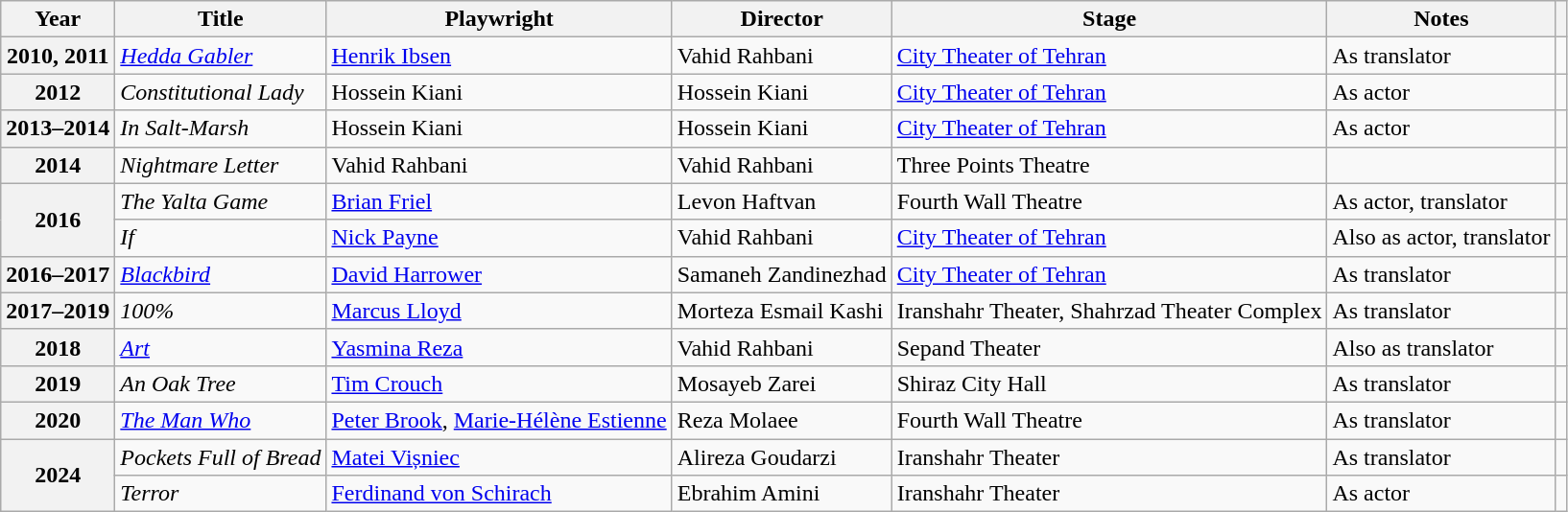<table class="wikitable plainrowheaders sortable"  style=font-size:100%>
<tr>
<th scope="col">Year</th>
<th scope="col">Title</th>
<th scope="col">Playwright</th>
<th scope="col">Director</th>
<th scope="col">Stage</th>
<th>Notes</th>
<th scope="col" class="unsortable"></th>
</tr>
<tr>
<th scope="row">2010, 2011</th>
<td><em><a href='#'>Hedda Gabler</a></em></td>
<td><a href='#'>Henrik Ibsen</a></td>
<td>Vahid Rahbani</td>
<td><a href='#'>City Theater of Tehran</a></td>
<td>As translator</td>
<td></td>
</tr>
<tr>
<th scope="row">2012</th>
<td><em>Constitutional Lady</em></td>
<td>Hossein Kiani</td>
<td>Hossein Kiani</td>
<td><a href='#'>City Theater of Tehran</a></td>
<td>As actor</td>
<td></td>
</tr>
<tr>
<th scope="row">2013–2014</th>
<td><em>In Salt-Marsh</em></td>
<td>Hossein Kiani</td>
<td>Hossein Kiani</td>
<td><a href='#'>City Theater of Tehran</a></td>
<td>As actor</td>
<td></td>
</tr>
<tr>
<th scope="row">2014</th>
<td><em>Nightmare Letter</em></td>
<td>Vahid Rahbani</td>
<td>Vahid Rahbani</td>
<td>Three Points Theatre</td>
<td></td>
<td></td>
</tr>
<tr>
<th scope="row" rowspan="2">2016</th>
<td><em>The Yalta Game</em></td>
<td><a href='#'>Brian Friel</a></td>
<td>Levon Haftvan</td>
<td>Fourth Wall Theatre</td>
<td>As actor, translator</td>
<td></td>
</tr>
<tr>
<td><em>If</em></td>
<td><a href='#'>Nick Payne</a></td>
<td>Vahid Rahbani</td>
<td><a href='#'>City Theater of Tehran</a></td>
<td>Also as actor, translator</td>
<td></td>
</tr>
<tr>
<th scope="row">2016–2017</th>
<td><em><a href='#'>Blackbird</a></em></td>
<td><a href='#'>David Harrower</a></td>
<td>Samaneh Zandinezhad</td>
<td><a href='#'>City Theater of Tehran</a></td>
<td>As translator</td>
<td></td>
</tr>
<tr>
<th scope="row">2017–2019</th>
<td><em>100%</em></td>
<td><a href='#'>Marcus Lloyd</a></td>
<td>Morteza Esmail Kashi</td>
<td>Iranshahr Theater, Shahrzad Theater Complex</td>
<td>As translator</td>
<td></td>
</tr>
<tr>
<th scope="row">2018</th>
<td><em><a href='#'>Art</a></em></td>
<td><a href='#'>Yasmina Reza</a></td>
<td>Vahid Rahbani</td>
<td>Sepand Theater</td>
<td>Also as translator</td>
<td></td>
</tr>
<tr>
<th scope="row">2019</th>
<td><em>An Oak Tree</em></td>
<td><a href='#'>Tim Crouch</a></td>
<td>Mosayeb Zarei</td>
<td>Shiraz City Hall</td>
<td>As translator</td>
<td></td>
</tr>
<tr>
<th scope="row">2020</th>
<td><em><a href='#'>The Man Who</a></em></td>
<td><a href='#'>Peter Brook</a>, <a href='#'>Marie-Hélène Estienne</a></td>
<td>Reza Molaee</td>
<td>Fourth Wall Theatre</td>
<td>As translator</td>
<td></td>
</tr>
<tr>
<th rowspan="2" scope="row">2024</th>
<td><em>Pockets Full of Bread</em></td>
<td><a href='#'>Matei Vișniec</a></td>
<td>Alireza Goudarzi</td>
<td>Iranshahr Theater</td>
<td>As translator</td>
<td></td>
</tr>
<tr>
<td><em>Terror</em></td>
<td><a href='#'>Ferdinand von Schirach</a></td>
<td>Ebrahim Amini</td>
<td>Iranshahr Theater</td>
<td>As actor</td>
<td></td>
</tr>
</table>
